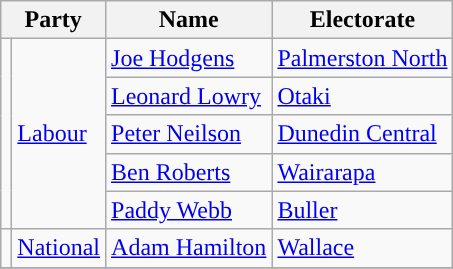<table class="wikitable">
<tr>
<th colspan=2>Party</th>
<th>Name</th>
<th>Electorate</th>
</tr>
<tr>
<td rowspan=5 style="background-color: "></td>
<td rowspan=5><a href='#'>Labour</a></td>
<td><a href='#'>Joe Hodgens</a></td>
<td><a href='#'>Palmerston North</a></td>
</tr>
<tr>
<td><a href='#'>Leonard Lowry</a></td>
<td><a href='#'>Otaki</a></td>
</tr>
<tr>
<td><a href='#'>Peter Neilson</a></td>
<td><a href='#'>Dunedin Central</a></td>
</tr>
<tr>
<td><a href='#'>Ben Roberts</a></td>
<td><a href='#'>Wairarapa</a></td>
</tr>
<tr>
<td><a href='#'>Paddy Webb</a></td>
<td><a href='#'>Buller</a></td>
</tr>
<tr>
<td style="background-color: "></td>
<td><a href='#'>National</a></td>
<td><a href='#'>Adam Hamilton</a></td>
<td><a href='#'>Wallace</a></td>
</tr>
<tr>
</tr>
</table>
